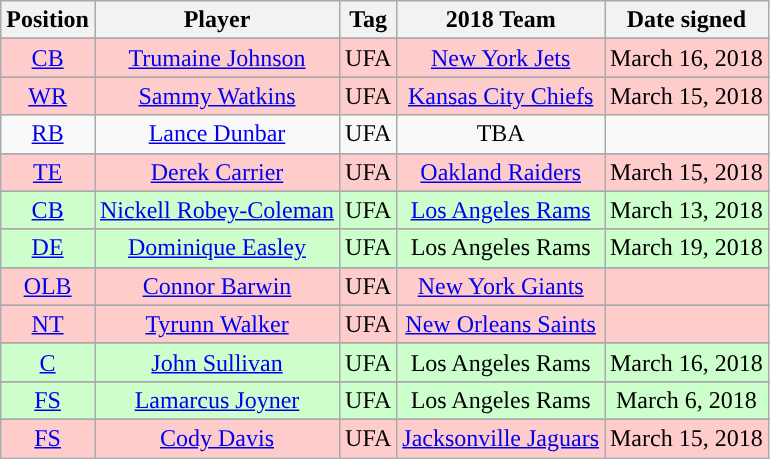<table class="wikitable" style="text-align:center">
<tr>
<th>Position</th>
<th>Player</th>
<th>Tag</th>
<th>2018 Team</th>
<th>Date signed</th>
</tr>
<tr>
</tr>
<tr style="background:#fcc">
<td><a href='#'>CB</a></td>
<td><a href='#'>Trumaine Johnson</a></td>
<td>UFA</td>
<td><a href='#'>New York Jets</a></td>
<td>March 16, 2018</td>
</tr>
<tr>
</tr>
<tr style="background:#fcc">
<td><a href='#'>WR</a></td>
<td><a href='#'>Sammy Watkins</a></td>
<td>UFA</td>
<td><a href='#'>Kansas City Chiefs</a></td>
<td>March 15, 2018</td>
</tr>
<tr>
<td><a href='#'>RB</a></td>
<td><a href='#'>Lance Dunbar</a></td>
<td>UFA</td>
<td>TBA</td>
<td></td>
</tr>
<tr>
</tr>
<tr style="background:#fcc">
<td><a href='#'>TE</a></td>
<td><a href='#'>Derek Carrier</a></td>
<td>UFA</td>
<td><a href='#'>Oakland Raiders</a></td>
<td>March 15, 2018</td>
</tr>
<tr>
</tr>
<tr style="background:#cfc">
<td><a href='#'>CB</a></td>
<td><a href='#'>Nickell Robey-Coleman</a></td>
<td>UFA</td>
<td><a href='#'>Los Angeles Rams</a></td>
<td>March 13, 2018</td>
</tr>
<tr>
</tr>
<tr style="background:#cfc">
<td><a href='#'>DE</a></td>
<td><a href='#'>Dominique Easley</a></td>
<td>UFA</td>
<td>Los Angeles Rams</td>
<td>March 19, 2018</td>
</tr>
<tr>
</tr>
<tr style="background:#fcc">
<td><a href='#'>OLB</a></td>
<td><a href='#'>Connor Barwin</a></td>
<td>UFA</td>
<td><a href='#'>New York Giants</a></td>
<td></td>
</tr>
<tr>
</tr>
<tr style="background:#fcc">
<td><a href='#'>NT</a></td>
<td><a href='#'>Tyrunn Walker</a></td>
<td>UFA</td>
<td><a href='#'>New Orleans Saints</a></td>
<td></td>
</tr>
<tr>
</tr>
<tr style="background:#cfc">
<td><a href='#'>C</a></td>
<td><a href='#'>John Sullivan</a></td>
<td>UFA</td>
<td>Los Angeles Rams</td>
<td>March 16, 2018</td>
</tr>
<tr>
</tr>
<tr style="background:#cfc">
<td><a href='#'>FS</a></td>
<td><a href='#'>Lamarcus Joyner</a></td>
<td>UFA</td>
<td>Los Angeles Rams</td>
<td>March 6, 2018</td>
</tr>
<tr>
</tr>
<tr style="background:#fcc">
<td><a href='#'>FS</a></td>
<td><a href='#'>Cody Davis</a></td>
<td>UFA</td>
<td><a href='#'>Jacksonville Jaguars</a></td>
<td>March 15, 2018</td>
</tr>
</table>
